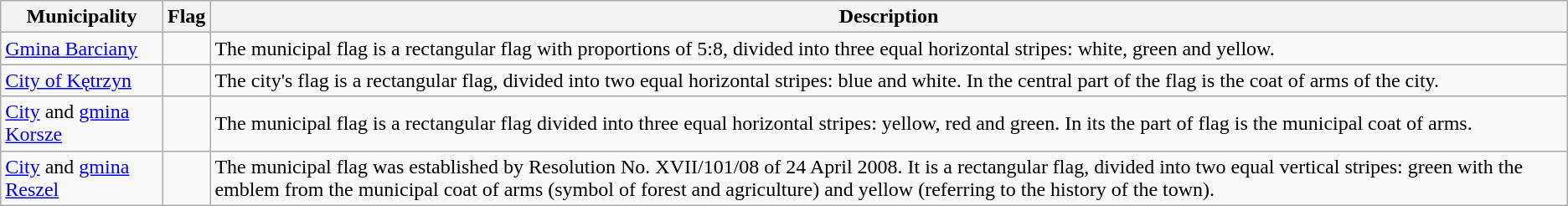<table class="wikitable">
<tr>
<th>Municipality</th>
<th>Flag</th>
<th>Description</th>
</tr>
<tr>
<td><a href='#'>Gmina Barciany</a></td>
<td></td>
<td>The municipal flag is a rectangular flag with proportions of 5:8, divided into three equal horizontal stripes: white, green and yellow.</td>
</tr>
<tr>
<td><a href='#'>City of Kętrzyn</a></td>
<td></td>
<td>The city's flag is a rectangular flag, divided into two equal horizontal stripes: blue and white. In the central part of the flag is the coat of arms of the city.</td>
</tr>
<tr>
<td><a href='#'>City</a> and <a href='#'>gmina Korsze</a></td>
<td></td>
<td>The municipal flag is a rectangular flag divided into three equal horizontal stripes: yellow, red and green. In its the part of flag is the municipal coat of arms.</td>
</tr>
<tr>
<td><a href='#'>City</a> and <a href='#'>gmina Reszel</a></td>
<td></td>
<td>The municipal flag was established by Resolution No. XVII/101/08 of 24 April 2008. It is a rectangular flag, divided into two equal vertical stripes: green with the emblem from the municipal coat of arms (symbol of forest and agriculture) and yellow (referring to the history of the town).</td>
</tr>
</table>
